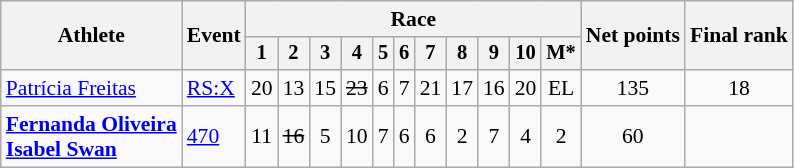<table class="wikitable" style="font-size:90%">
<tr>
<th rowspan="2">Athlete</th>
<th rowspan="2">Event</th>
<th colspan=11>Race</th>
<th rowspan=2>Net points</th>
<th rowspan=2>Final rank</th>
</tr>
<tr style="font-size:95%">
<th>1</th>
<th>2</th>
<th>3</th>
<th>4</th>
<th>5</th>
<th>6</th>
<th>7</th>
<th>8</th>
<th>9</th>
<th>10</th>
<th>M*</th>
</tr>
<tr align=center>
<td align=left><a href='#'>Patrícia Freitas</a></td>
<td align=left><a href='#'>RS:X</a></td>
<td>20</td>
<td>13</td>
<td>15</td>
<td><s>23</s></td>
<td>6</td>
<td>7</td>
<td>21</td>
<td>17</td>
<td>16</td>
<td>20</td>
<td>EL</td>
<td>135</td>
<td>18</td>
</tr>
<tr align=center>
<td align=left><strong><a href='#'>Fernanda Oliveira</a> <br> <a href='#'>Isabel Swan</a></strong></td>
<td align=left><a href='#'>470</a></td>
<td>11</td>
<td><s>16</s></td>
<td>5</td>
<td>10</td>
<td>7</td>
<td>6</td>
<td>6</td>
<td>2</td>
<td>7</td>
<td>4</td>
<td>2</td>
<td>60</td>
<td></td>
</tr>
</table>
